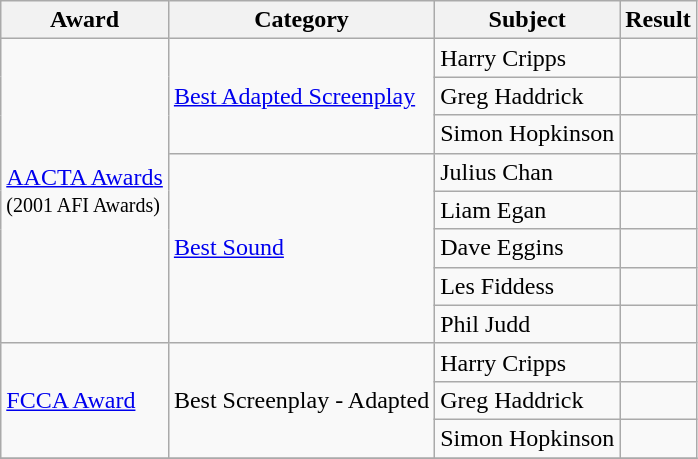<table class="wikitable sortable plainrowheaders">
<tr>
<th>Award</th>
<th>Category</th>
<th>Subject</th>
<th>Result</th>
</tr>
<tr>
<td rowspan=8><a href='#'>AACTA Awards</a><br><small>(2001 AFI Awards)</small></td>
<td rowspan=3><a href='#'>Best Adapted Screenplay</a></td>
<td>Harry Cripps</td>
<td></td>
</tr>
<tr>
<td>Greg Haddrick</td>
<td></td>
</tr>
<tr>
<td>Simon Hopkinson</td>
<td></td>
</tr>
<tr>
<td rowspan=5><a href='#'>Best Sound</a></td>
<td>Julius Chan</td>
<td></td>
</tr>
<tr>
<td>Liam Egan</td>
<td></td>
</tr>
<tr>
<td>Dave Eggins</td>
<td></td>
</tr>
<tr>
<td>Les Fiddess</td>
<td></td>
</tr>
<tr>
<td>Phil Judd</td>
<td></td>
</tr>
<tr>
<td rowspan=3><a href='#'>FCCA Award</a></td>
<td rowspan=3>Best Screenplay - Adapted</td>
<td>Harry Cripps</td>
<td></td>
</tr>
<tr>
<td>Greg Haddrick</td>
<td></td>
</tr>
<tr>
<td>Simon Hopkinson</td>
<td></td>
</tr>
<tr>
</tr>
</table>
